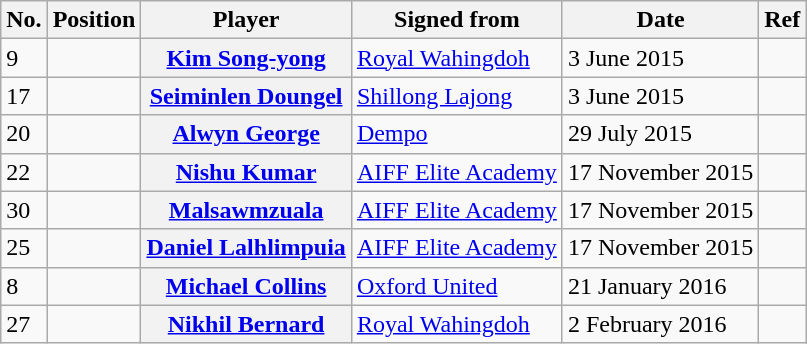<table class="wikitable plainrowheaders" style="text-align:center; text-align:left">
<tr>
<th>No.</th>
<th scope="col">Position</th>
<th scope="col">Player</th>
<th scope="col">Signed from</th>
<th scope="col">Date</th>
<th scope="col">Ref</th>
</tr>
<tr>
<td>9</td>
<td></td>
<th scope="row"> <a href='#'>Kim Song-yong</a></th>
<td> <a href='#'>Royal Wahingdoh</a></td>
<td>3 June 2015</td>
<td></td>
</tr>
<tr>
<td>17</td>
<td></td>
<th scope="row"> <a href='#'>Seiminlen Doungel</a></th>
<td> <a href='#'>Shillong Lajong</a></td>
<td>3 June 2015</td>
<td></td>
</tr>
<tr>
<td>20</td>
<td></td>
<th scope="row"> <a href='#'>Alwyn George</a></th>
<td> <a href='#'>Dempo</a></td>
<td>29 July 2015</td>
<td></td>
</tr>
<tr>
<td>22</td>
<td></td>
<th scope="row"> <a href='#'>Nishu Kumar</a></th>
<td> <a href='#'>AIFF Elite Academy</a></td>
<td>17 November 2015</td>
<td></td>
</tr>
<tr>
<td>30</td>
<td></td>
<th scope="row"> <a href='#'>Malsawmzuala</a></th>
<td> <a href='#'>AIFF Elite Academy</a></td>
<td>17 November 2015</td>
<td></td>
</tr>
<tr>
<td>25</td>
<td></td>
<th scope="row"> <a href='#'>Daniel Lalhlimpuia</a></th>
<td> <a href='#'>AIFF Elite Academy</a></td>
<td>17 November 2015</td>
<td></td>
</tr>
<tr>
<td>8</td>
<td></td>
<th scope="row"> <a href='#'>Michael Collins</a></th>
<td> <a href='#'>Oxford United</a></td>
<td>21 January 2016</td>
<td></td>
</tr>
<tr>
<td>27</td>
<td></td>
<th scope="row"> <a href='#'>Nikhil Bernard</a></th>
<td> <a href='#'>Royal Wahingdoh</a></td>
<td>2 February 2016</td>
<td></td>
</tr>
</table>
